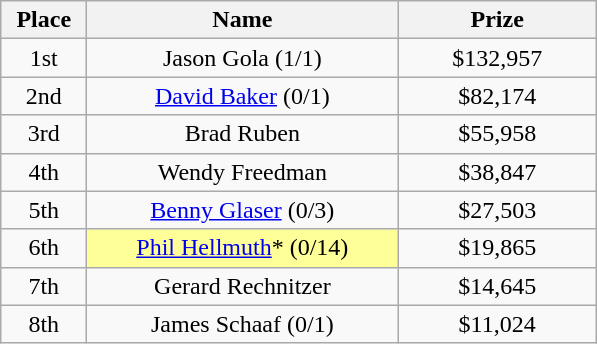<table class="wikitable">
<tr>
<th width="50">Place</th>
<th width="200">Name</th>
<th width="125">Prize</th>
</tr>
<tr>
<td align = "center">1st</td>
<td align = "center">Jason Gola (1/1)</td>
<td align = "center">$132,957</td>
</tr>
<tr>
<td align = "center">2nd</td>
<td align = "center"><a href='#'>David Baker</a> (0/1)</td>
<td align = "center">$82,174</td>
</tr>
<tr>
<td align = "center">3rd</td>
<td align = "center">Brad Ruben</td>
<td align = "center">$55,958</td>
</tr>
<tr>
<td align = "center">4th</td>
<td align = "center">Wendy Freedman</td>
<td align = "center">$38,847</td>
</tr>
<tr>
<td align = "center">5th</td>
<td align = "center"><a href='#'>Benny Glaser</a> (0/3)</td>
<td align = "center">$27,503</td>
</tr>
<tr>
<td align = "center">6th</td>
<td align = "center" bgcolor="#FFFF99"><a href='#'>Phil Hellmuth</a>* (0/14)</td>
<td align = "center">$19,865</td>
</tr>
<tr>
<td align = "center">7th</td>
<td align = "center">Gerard Rechnitzer</td>
<td align = "center">$14,645</td>
</tr>
<tr>
<td align = "center">8th</td>
<td align = "center">James Schaaf (0/1)</td>
<td align = "center">$11,024</td>
</tr>
</table>
